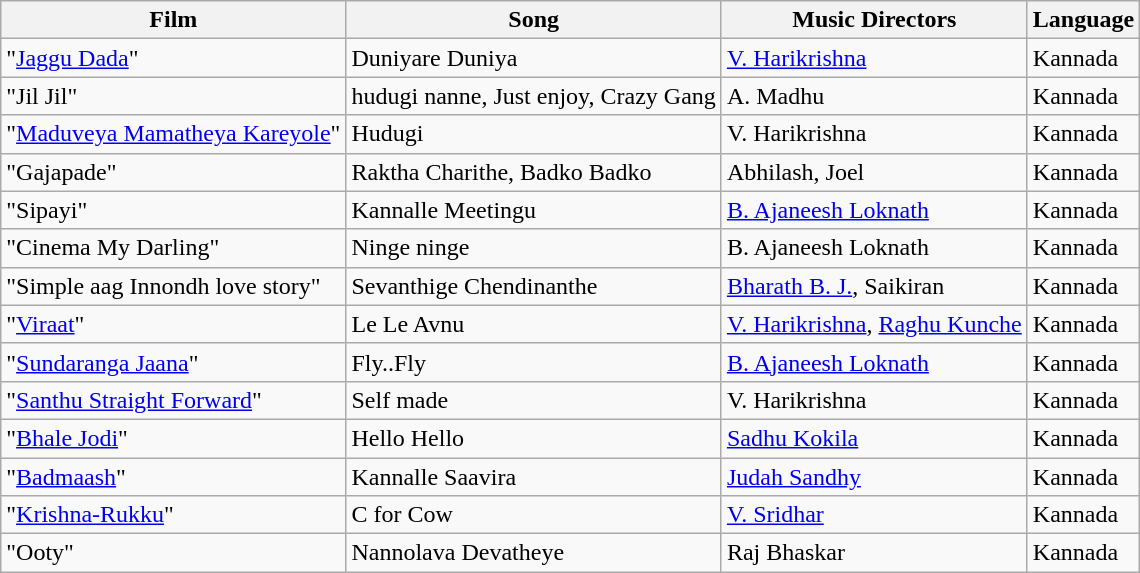<table class="wikitable sortable">
<tr>
<th>Film</th>
<th>Song</th>
<th>Music Directors</th>
<th>Language</th>
</tr>
<tr>
<td>"<a href='#'>Jaggu Dada</a>"</td>
<td>Duniyare Duniya</td>
<td><a href='#'>V. Harikrishna</a></td>
<td>Kannada</td>
</tr>
<tr>
<td>"Jil Jil"</td>
<td>hudugi nanne, Just enjoy, Crazy Gang</td>
<td>A. Madhu</td>
<td>Kannada</td>
</tr>
<tr>
<td>"<a href='#'>Maduveya Mamatheya Kareyole</a>"</td>
<td>Hudugi</td>
<td>V. Harikrishna</td>
<td>Kannada</td>
</tr>
<tr>
<td>"Gajapade"</td>
<td>Raktha Charithe, Badko Badko</td>
<td>Abhilash, Joel</td>
<td>Kannada</td>
</tr>
<tr>
<td>"Sipayi"</td>
<td>Kannalle Meetingu</td>
<td><a href='#'>B. Ajaneesh Loknath</a></td>
<td>Kannada</td>
</tr>
<tr>
<td>"Cinema My Darling"</td>
<td>Ninge ninge</td>
<td>B. Ajaneesh Loknath</td>
<td>Kannada</td>
</tr>
<tr>
<td>"Simple aag Innondh love story"</td>
<td>Sevanthige Chendinanthe</td>
<td><a href='#'>Bharath B. J.</a>, Saikiran</td>
<td>Kannada</td>
</tr>
<tr>
<td>"<a href='#'>Viraat</a>"</td>
<td>Le Le Avnu</td>
<td><a href='#'>V. Harikrishna</a>, <a href='#'>Raghu Kunche</a></td>
<td>Kannada</td>
</tr>
<tr>
<td>"<a href='#'>Sundaranga Jaana</a>"</td>
<td>Fly..Fly</td>
<td><a href='#'>B. Ajaneesh Loknath</a></td>
<td>Kannada</td>
</tr>
<tr>
<td>"<a href='#'>Santhu Straight Forward</a>"</td>
<td>Self made</td>
<td>V. Harikrishna</td>
<td>Kannada</td>
</tr>
<tr>
<td>"<a href='#'>Bhale Jodi</a>"</td>
<td>Hello Hello</td>
<td><a href='#'>Sadhu Kokila</a></td>
<td>Kannada</td>
</tr>
<tr>
<td>"<a href='#'>Badmaash</a>"</td>
<td>Kannalle Saavira</td>
<td><a href='#'>Judah Sandhy</a></td>
<td>Kannada</td>
</tr>
<tr>
<td>"<a href='#'>Krishna-Rukku</a>"</td>
<td>C for Cow</td>
<td><a href='#'>V. Sridhar</a></td>
<td>Kannada</td>
</tr>
<tr>
<td>"Ooty"</td>
<td>Nannolava Devatheye</td>
<td>Raj Bhaskar</td>
<td>Kannada</td>
</tr>
</table>
